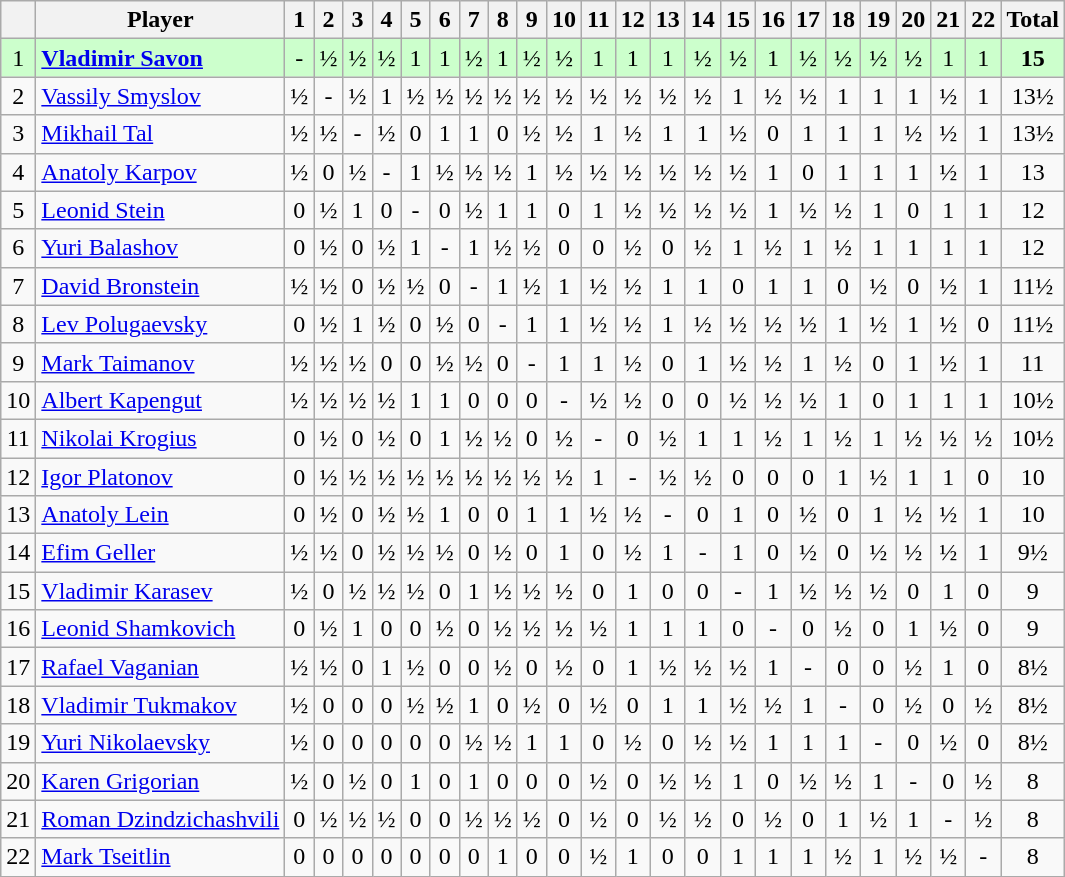<table class="wikitable" border="1">
<tr>
<th></th>
<th>Player</th>
<th>1</th>
<th>2</th>
<th>3</th>
<th>4</th>
<th>5</th>
<th>6</th>
<th>7</th>
<th>8</th>
<th>9</th>
<th>10</th>
<th>11</th>
<th>12</th>
<th>13</th>
<th>14</th>
<th>15</th>
<th>16</th>
<th>17</th>
<th>18</th>
<th>19</th>
<th>20</th>
<th>21</th>
<th>22</th>
<th>Total</th>
</tr>
<tr align=center style="background:#ccffcc;">
<td>1</td>
<td align=left> <strong><a href='#'>Vladimir Savon</a></strong></td>
<td>-</td>
<td>½</td>
<td>½</td>
<td>½</td>
<td>1</td>
<td>1</td>
<td>½</td>
<td>1</td>
<td>½</td>
<td>½</td>
<td>1</td>
<td>1</td>
<td>1</td>
<td>½</td>
<td>½</td>
<td>1</td>
<td>½</td>
<td>½</td>
<td>½</td>
<td>½</td>
<td>1</td>
<td>1</td>
<td align=center><strong>15</strong></td>
</tr>
<tr align=center>
<td>2</td>
<td align=left> <a href='#'>Vassily Smyslov</a></td>
<td>½</td>
<td>-</td>
<td>½</td>
<td>1</td>
<td>½</td>
<td>½</td>
<td>½</td>
<td>½</td>
<td>½</td>
<td>½</td>
<td>½</td>
<td>½</td>
<td>½</td>
<td>½</td>
<td>1</td>
<td>½</td>
<td>½</td>
<td>1</td>
<td>1</td>
<td>1</td>
<td>½</td>
<td>1</td>
<td align=center>13½</td>
</tr>
<tr align=center>
<td>3</td>
<td align=left> <a href='#'>Mikhail Tal</a></td>
<td>½</td>
<td>½</td>
<td>-</td>
<td>½</td>
<td>0</td>
<td>1</td>
<td>1</td>
<td>0</td>
<td>½</td>
<td>½</td>
<td>1</td>
<td>½</td>
<td>1</td>
<td>1</td>
<td>½</td>
<td>0</td>
<td>1</td>
<td>1</td>
<td>1</td>
<td>½</td>
<td>½</td>
<td>1</td>
<td align=center>13½</td>
</tr>
<tr align=center>
<td>4</td>
<td align=left> <a href='#'>Anatoly Karpov</a></td>
<td>½</td>
<td>0</td>
<td>½</td>
<td>-</td>
<td>1</td>
<td>½</td>
<td>½</td>
<td>½</td>
<td>1</td>
<td>½</td>
<td>½</td>
<td>½</td>
<td>½</td>
<td>½</td>
<td>½</td>
<td>1</td>
<td>0</td>
<td>1</td>
<td>1</td>
<td>1</td>
<td>½</td>
<td>1</td>
<td align=center>13</td>
</tr>
<tr align=center>
<td>5</td>
<td align=left> <a href='#'>Leonid Stein</a></td>
<td>0</td>
<td>½</td>
<td>1</td>
<td>0</td>
<td>-</td>
<td>0</td>
<td>½</td>
<td>1</td>
<td>1</td>
<td>0</td>
<td>1</td>
<td>½</td>
<td>½</td>
<td>½</td>
<td>½</td>
<td>1</td>
<td>½</td>
<td>½</td>
<td>1</td>
<td>0</td>
<td>1</td>
<td>1</td>
<td align=center>12</td>
</tr>
<tr align=center>
<td>6</td>
<td align=left> <a href='#'>Yuri Balashov</a></td>
<td>0</td>
<td>½</td>
<td>0</td>
<td>½</td>
<td>1</td>
<td>-</td>
<td>1</td>
<td>½</td>
<td>½</td>
<td>0</td>
<td>0</td>
<td>½</td>
<td>0</td>
<td>½</td>
<td>1</td>
<td>½</td>
<td>1</td>
<td>½</td>
<td>1</td>
<td>1</td>
<td>1</td>
<td>1</td>
<td align=center>12</td>
</tr>
<tr align=center>
<td>7</td>
<td align=left> <a href='#'>David Bronstein</a></td>
<td>½</td>
<td>½</td>
<td>0</td>
<td>½</td>
<td>½</td>
<td>0</td>
<td>-</td>
<td>1</td>
<td>½</td>
<td>1</td>
<td>½</td>
<td>½</td>
<td>1</td>
<td>1</td>
<td>0</td>
<td>1</td>
<td>1</td>
<td>0</td>
<td>½</td>
<td>0</td>
<td>½</td>
<td>1</td>
<td align=center>11½</td>
</tr>
<tr align=center>
<td>8</td>
<td align=left> <a href='#'>Lev Polugaevsky</a></td>
<td>0</td>
<td>½</td>
<td>1</td>
<td>½</td>
<td>0</td>
<td>½</td>
<td>0</td>
<td>-</td>
<td>1</td>
<td>1</td>
<td>½</td>
<td>½</td>
<td>1</td>
<td>½</td>
<td>½</td>
<td>½</td>
<td>½</td>
<td>1</td>
<td>½</td>
<td>1</td>
<td>½</td>
<td>0</td>
<td align=center>11½</td>
</tr>
<tr align=center>
<td>9</td>
<td align=left> <a href='#'>Mark Taimanov</a></td>
<td>½</td>
<td>½</td>
<td>½</td>
<td>0</td>
<td>0</td>
<td>½</td>
<td>½</td>
<td>0</td>
<td>-</td>
<td>1</td>
<td>1</td>
<td>½</td>
<td>0</td>
<td>1</td>
<td>½</td>
<td>½</td>
<td>1</td>
<td>½</td>
<td>0</td>
<td>1</td>
<td>½</td>
<td>1</td>
<td align=center>11</td>
</tr>
<tr align=center>
<td>10</td>
<td align=left> <a href='#'>Albert Kapengut</a></td>
<td>½</td>
<td>½</td>
<td>½</td>
<td>½</td>
<td>1</td>
<td>1</td>
<td>0</td>
<td>0</td>
<td>0</td>
<td>-</td>
<td>½</td>
<td>½</td>
<td>0</td>
<td>0</td>
<td>½</td>
<td>½</td>
<td>½</td>
<td>1</td>
<td>0</td>
<td>1</td>
<td>1</td>
<td>1</td>
<td align=center>10½</td>
</tr>
<tr align=center>
<td>11</td>
<td align=left> <a href='#'>Nikolai Krogius</a></td>
<td>0</td>
<td>½</td>
<td>0</td>
<td>½</td>
<td>0</td>
<td>1</td>
<td>½</td>
<td>½</td>
<td>0</td>
<td>½</td>
<td>-</td>
<td>0</td>
<td>½</td>
<td>1</td>
<td>1</td>
<td>½</td>
<td>1</td>
<td>½</td>
<td>1</td>
<td>½</td>
<td>½</td>
<td>½</td>
<td align=center>10½</td>
</tr>
<tr align=center>
<td>12</td>
<td align=left> <a href='#'>Igor Platonov</a></td>
<td>0</td>
<td>½</td>
<td>½</td>
<td>½</td>
<td>½</td>
<td>½</td>
<td>½</td>
<td>½</td>
<td>½</td>
<td>½</td>
<td>1</td>
<td>-</td>
<td>½</td>
<td>½</td>
<td>0</td>
<td>0</td>
<td>0</td>
<td>1</td>
<td>½</td>
<td>1</td>
<td>1</td>
<td>0</td>
<td align=center>10</td>
</tr>
<tr align=center>
<td>13</td>
<td align=left> <a href='#'>Anatoly Lein</a></td>
<td>0</td>
<td>½</td>
<td>0</td>
<td>½</td>
<td>½</td>
<td>1</td>
<td>0</td>
<td>0</td>
<td>1</td>
<td>1</td>
<td>½</td>
<td>½</td>
<td>-</td>
<td>0</td>
<td>1</td>
<td>0</td>
<td>½</td>
<td>0</td>
<td>1</td>
<td>½</td>
<td>½</td>
<td>1</td>
<td align=center>10</td>
</tr>
<tr align=center>
<td>14</td>
<td align=left> <a href='#'>Efim Geller</a></td>
<td>½</td>
<td>½</td>
<td>0</td>
<td>½</td>
<td>½</td>
<td>½</td>
<td>0</td>
<td>½</td>
<td>0</td>
<td>1</td>
<td>0</td>
<td>½</td>
<td>1</td>
<td>-</td>
<td>1</td>
<td>0</td>
<td>½</td>
<td>0</td>
<td>½</td>
<td>½</td>
<td>½</td>
<td>1</td>
<td align=center>9½</td>
</tr>
<tr align=center>
<td>15</td>
<td align=left> <a href='#'>Vladimir Karasev</a></td>
<td>½</td>
<td>0</td>
<td>½</td>
<td>½</td>
<td>½</td>
<td>0</td>
<td>1</td>
<td>½</td>
<td>½</td>
<td>½</td>
<td>0</td>
<td>1</td>
<td>0</td>
<td>0</td>
<td>-</td>
<td>1</td>
<td>½</td>
<td>½</td>
<td>½</td>
<td>0</td>
<td>1</td>
<td>0</td>
<td align=center>9</td>
</tr>
<tr align=center>
<td>16</td>
<td align=left> <a href='#'>Leonid Shamkovich</a></td>
<td>0</td>
<td>½</td>
<td>1</td>
<td>0</td>
<td>0</td>
<td>½</td>
<td>0</td>
<td>½</td>
<td>½</td>
<td>½</td>
<td>½</td>
<td>1</td>
<td>1</td>
<td>1</td>
<td>0</td>
<td>-</td>
<td>0</td>
<td>½</td>
<td>0</td>
<td>1</td>
<td>½</td>
<td>0</td>
<td align=center>9</td>
</tr>
<tr align=center>
<td>17</td>
<td align=left> <a href='#'>Rafael Vaganian</a></td>
<td>½</td>
<td>½</td>
<td>0</td>
<td>1</td>
<td>½</td>
<td>0</td>
<td>0</td>
<td>½</td>
<td>0</td>
<td>½</td>
<td>0</td>
<td>1</td>
<td>½</td>
<td>½</td>
<td>½</td>
<td>1</td>
<td>-</td>
<td>0</td>
<td>0</td>
<td>½</td>
<td>1</td>
<td>0</td>
<td align=center>8½</td>
</tr>
<tr align=center>
<td>18</td>
<td align=left> <a href='#'>Vladimir Tukmakov</a></td>
<td>½</td>
<td>0</td>
<td>0</td>
<td>0</td>
<td>½</td>
<td>½</td>
<td>1</td>
<td>0</td>
<td>½</td>
<td>0</td>
<td>½</td>
<td>0</td>
<td>1</td>
<td>1</td>
<td>½</td>
<td>½</td>
<td>1</td>
<td>-</td>
<td>0</td>
<td>½</td>
<td>0</td>
<td>½</td>
<td align=center>8½</td>
</tr>
<tr align=center>
<td>19</td>
<td align=left> <a href='#'>Yuri Nikolaevsky</a></td>
<td>½</td>
<td>0</td>
<td>0</td>
<td>0</td>
<td>0</td>
<td>0</td>
<td>½</td>
<td>½</td>
<td>1</td>
<td>1</td>
<td>0</td>
<td>½</td>
<td>0</td>
<td>½</td>
<td>½</td>
<td>1</td>
<td>1</td>
<td>1</td>
<td>-</td>
<td>0</td>
<td>½</td>
<td>0</td>
<td align=center>8½</td>
</tr>
<tr align=center>
<td>20</td>
<td align=left> <a href='#'>Karen Grigorian</a></td>
<td>½</td>
<td>0</td>
<td>½</td>
<td>0</td>
<td>1</td>
<td>0</td>
<td>1</td>
<td>0</td>
<td>0</td>
<td>0</td>
<td>½</td>
<td>0</td>
<td>½</td>
<td>½</td>
<td>1</td>
<td>0</td>
<td>½</td>
<td>½</td>
<td>1</td>
<td>-</td>
<td>0</td>
<td>½</td>
<td align=center>8</td>
</tr>
<tr align=center>
<td>21</td>
<td align=left> <a href='#'>Roman Dzindzichashvili</a></td>
<td>0</td>
<td>½</td>
<td>½</td>
<td>½</td>
<td>0</td>
<td>0</td>
<td>½</td>
<td>½</td>
<td>½</td>
<td>0</td>
<td>½</td>
<td>0</td>
<td>½</td>
<td>½</td>
<td>0</td>
<td>½</td>
<td>0</td>
<td>1</td>
<td>½</td>
<td>1</td>
<td>-</td>
<td>½</td>
<td align=center>8</td>
</tr>
<tr align=center>
<td>22</td>
<td align=left> <a href='#'>Mark Tseitlin</a></td>
<td>0</td>
<td>0</td>
<td>0</td>
<td>0</td>
<td>0</td>
<td>0</td>
<td>0</td>
<td>1</td>
<td>0</td>
<td>0</td>
<td>½</td>
<td>1</td>
<td>0</td>
<td>0</td>
<td>1</td>
<td>1</td>
<td>1</td>
<td>½</td>
<td>1</td>
<td>½</td>
<td>½</td>
<td>-</td>
<td align=center>8</td>
</tr>
</table>
